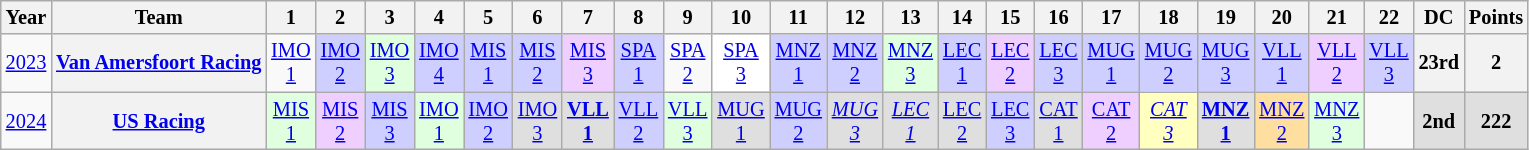<table class="wikitable" style="text-align:center; font-size:85%">
<tr>
<th>Year</th>
<th>Team</th>
<th>1</th>
<th>2</th>
<th>3</th>
<th>4</th>
<th>5</th>
<th>6</th>
<th>7</th>
<th>8</th>
<th>9</th>
<th>10</th>
<th>11</th>
<th>12</th>
<th>13</th>
<th>14</th>
<th>15</th>
<th>16</th>
<th>17</th>
<th>18</th>
<th>19</th>
<th>20</th>
<th>21</th>
<th>22</th>
<th>DC</th>
<th>Points</th>
</tr>
<tr>
<td><a href='#'>2023</a></td>
<th nowrap><a href='#'>Van Amersfoort Racing</a></th>
<td><a href='#'>IMO<br>1</a></td>
<td style="background:#CFCFFF;"><a href='#'>IMO<br>2</a><br></td>
<td style="background:#DFFFDF;"><a href='#'>IMO<br>3</a><br></td>
<td style="background:#CFCFFF;"><a href='#'>IMO<br>4</a><br></td>
<td style="background:#CFCFFF;"><a href='#'>MIS<br>1</a><br></td>
<td style="background:#CFCFFF;"><a href='#'>MIS<br>2</a><br></td>
<td style="background:#EFCFFF;"><a href='#'>MIS<br>3</a><br></td>
<td style="background:#CFCFFF;"><a href='#'>SPA<br>1</a><br></td>
<td><a href='#'>SPA<br>2</a><br></td>
<td style="background:#FFFFFF;"><a href='#'>SPA<br>3</a><br></td>
<td style="background:#CFCFFF;"><a href='#'>MNZ<br>1</a><br></td>
<td style="background:#CFCFFF;"><a href='#'>MNZ<br>2</a><br></td>
<td style="background:#DFFFDF;"><a href='#'>MNZ<br>3</a><br></td>
<td style="background:#CFCFFF;"><a href='#'>LEC<br>1</a><br></td>
<td style="background:#EFCFFF;"><a href='#'>LEC<br>2</a><br></td>
<td style="background:#CFCFFF;"><a href='#'>LEC<br>3</a><br></td>
<td style="background:#CFCFFF;"><a href='#'>MUG<br>1</a><br></td>
<td style="background:#CFCFFF;"><a href='#'>MUG<br>2</a><br></td>
<td style="background:#CFCFFF;"><a href='#'>MUG<br>3</a><br></td>
<td style="background:#CFCFFF;"><a href='#'>VLL<br>1</a><br></td>
<td style="background:#EFCFFF;"><a href='#'>VLL<br>2</a><br></td>
<td style="background:#CFCFFF;"><a href='#'>VLL<br>3</a><br></td>
<th>23rd</th>
<th>2</th>
</tr>
<tr>
<td><a href='#'>2024</a></td>
<th><a href='#'>US Racing</a></th>
<td style="background:#DFFFDF"><a href='#'>MIS<br>1</a><br></td>
<td style="background:#EFCFFF"><a href='#'>MIS<br>2</a><br></td>
<td style="background:#CFCFFF"><a href='#'>MIS<br>3</a><br></td>
<td style="background:#DFFFDF"><a href='#'>IMO<br>1</a><br></td>
<td style="background:#CFCFFF"><a href='#'>IMO<br>2</a><br></td>
<td style="background:#DFDFDF"><a href='#'>IMO<br>3</a><br></td>
<td style="background:#DFDFDF"><strong><a href='#'>VLL<br>1</a></strong><br></td>
<td style="background:#CFCFFF"><a href='#'>VLL<br>2</a><br></td>
<td style="background:#DFFFDF"><a href='#'>VLL<br>3</a><br></td>
<td style="background:#DFDFDF"><a href='#'>MUG<br>1</a><br></td>
<td style="background:#CFCFFF"><a href='#'>MUG<br>2</a><br></td>
<td style="background:#DFDFDF"><em><a href='#'>MUG<br>3</a></em><br></td>
<td style="background:#DFDFDF"><em><a href='#'>LEC<br>1</a></em><br></td>
<td style="background:#DFDFDF"><a href='#'>LEC<br>2</a><br></td>
<td style="background:#CFCFFF"><a href='#'>LEC<br>3</a><br></td>
<td style="background:#DFDFDF"><a href='#'>CAT<br>1</a><br></td>
<td style="background:#EFCFFF"><a href='#'>CAT<br>2</a><br></td>
<td style="background:#FFFFBF"><a href='#'><em>CAT<br>3</em></a><br></td>
<td style="background:#DFDFDF"><strong><a href='#'>MNZ<br>1</a></strong><br></td>
<td style="background:#FFDF9F"><a href='#'>MNZ<br>2</a><br></td>
<td style="background:#DFFFDF"><a href='#'>MNZ<br>3</a><br></td>
<td></td>
<th style="background:#DFDFDF">2nd</th>
<th style="background:#DFDFDF">222</th>
</tr>
</table>
